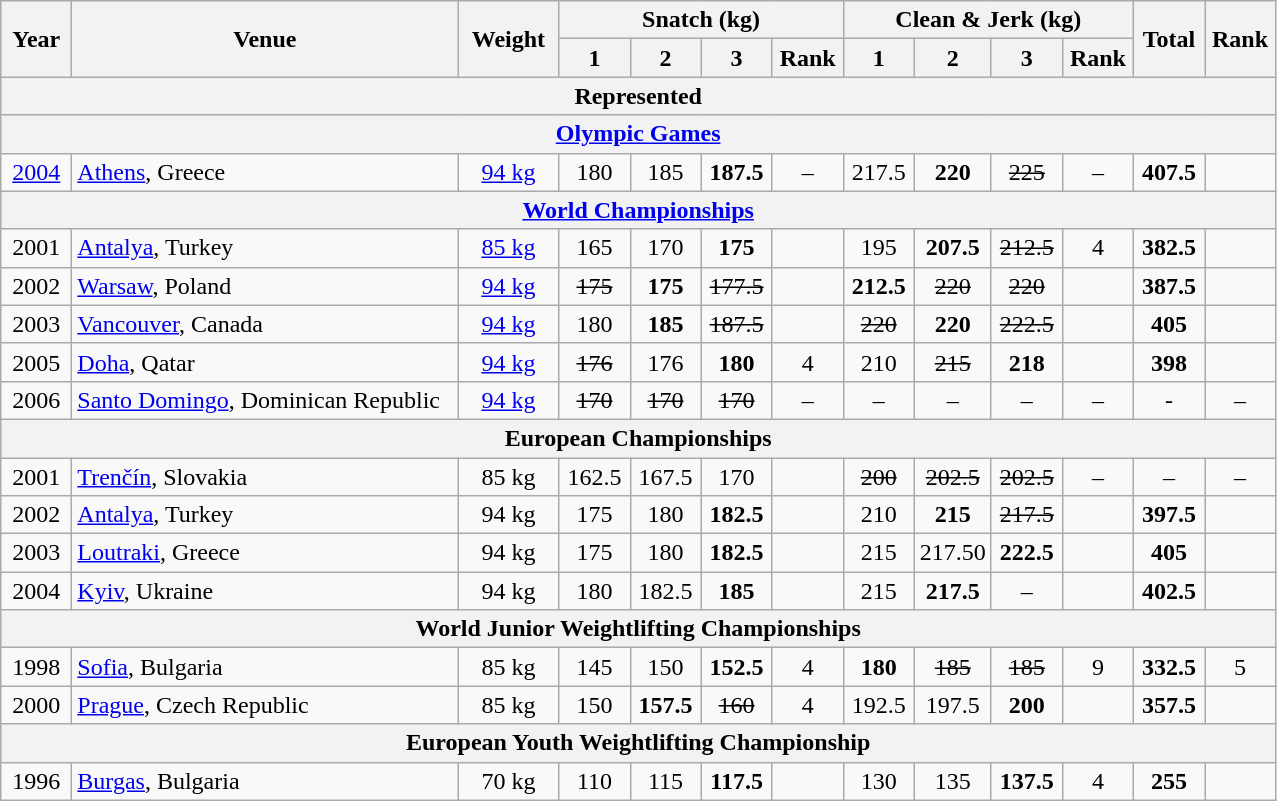<table class = "wikitable" style="text-align:center;">
<tr>
<th rowspan=2 width=40>Year</th>
<th rowspan=2 width=250>Venue</th>
<th rowspan=2 width=60>Weight</th>
<th colspan=4>Snatch (kg)</th>
<th colspan=4>Clean & Jerk (kg)</th>
<th rowspan=2 width=40>Total</th>
<th rowspan=2 width=40>Rank</th>
</tr>
<tr>
<th width=40>1</th>
<th width=40>2</th>
<th width=40>3</th>
<th width=40>Rank</th>
<th width=40>1</th>
<th width=40>2</th>
<th width=40>3</th>
<th width=40>Rank</th>
</tr>
<tr>
<th colspan=13>Represented </th>
</tr>
<tr>
<th colspan=13><a href='#'>Olympic Games</a> <br></th>
</tr>
<tr>
<td><a href='#'>2004</a></td>
<td align=left> <a href='#'>Athens</a>, Greece</td>
<td><a href='#'> 94 kg</a></td>
<td>180</td>
<td>185</td>
<td><strong>187.5</strong></td>
<td>–</td>
<td>217.5</td>
<td><strong>220</strong></td>
<td><s>225</s></td>
<td>–</td>
<td><strong>407.5</strong></td>
<td></td>
</tr>
<tr>
<th colspan="13"><a href='#'>World Championships</a></th>
</tr>
<tr>
<td>2001</td>
<td align=left> <a href='#'>Antalya</a>, Turkey</td>
<td><a href='#'>85 kg</a></td>
<td>165</td>
<td>170</td>
<td><strong>175</strong></td>
<td></td>
<td>195</td>
<td><strong>207.5</strong></td>
<td><s>212.5</s></td>
<td>4</td>
<td><strong>382.5</strong></td>
<td></td>
</tr>
<tr>
<td>2002</td>
<td align=left> <a href='#'>Warsaw</a>, Poland</td>
<td><a href='#'>94 kg</a></td>
<td><s>175</s></td>
<td><strong>175</strong></td>
<td><s>177.5</s></td>
<td></td>
<td><strong>212.5</strong></td>
<td><s>220</s></td>
<td><s>220</s></td>
<td></td>
<td><strong>387.5</strong></td>
<td></td>
</tr>
<tr>
<td>2003</td>
<td align=left> <a href='#'>Vancouver</a>, Canada</td>
<td><a href='#'>94 kg</a></td>
<td>180</td>
<td><strong>185</strong></td>
<td><s>187.5</s></td>
<td></td>
<td><s>220</s></td>
<td><strong>220</strong></td>
<td><s>222.5</s></td>
<td></td>
<td><strong>405</strong></td>
<td></td>
</tr>
<tr>
<td>2005</td>
<td align=left> <a href='#'>Doha</a>, Qatar</td>
<td><a href='#'>94 kg</a></td>
<td><s>176</s></td>
<td>176</td>
<td><strong>180</strong></td>
<td>4</td>
<td>210</td>
<td><s>215</s></td>
<td><strong>218</strong></td>
<td></td>
<td><strong>398</strong></td>
<td></td>
</tr>
<tr>
<td>2006</td>
<td align=left> <a href='#'>Santo Domingo</a>, Dominican Republic</td>
<td><a href='#'>94 kg</a></td>
<td><s>170</s></td>
<td><s>170</s></td>
<td><s>170</s></td>
<td>–</td>
<td>–</td>
<td>–</td>
<td>–</td>
<td>–</td>
<td>-</td>
<td>–</td>
</tr>
<tr>
<th colspan="13">European Championships</th>
</tr>
<tr>
<td>2001</td>
<td align="left"> <a href='#'>Trenčín</a>, Slovakia</td>
<td>85 kg</td>
<td>162.5</td>
<td>167.5</td>
<td>170</td>
<td></td>
<td><s>200</s></td>
<td><s>202.5</s></td>
<td><s>202.5</s></td>
<td>–</td>
<td>–</td>
<td>–</td>
</tr>
<tr>
<td>2002</td>
<td align="left"> <a href='#'>Antalya</a>, Turkey</td>
<td>94 kg</td>
<td>175</td>
<td>180</td>
<td><strong>182.5</strong></td>
<td></td>
<td>210</td>
<td><strong>215</strong></td>
<td><s>217.5</s></td>
<td></td>
<td><strong>397.5</strong></td>
<td></td>
</tr>
<tr>
<td>2003</td>
<td align="left"> <a href='#'>Loutraki</a>, Greece</td>
<td>94 kg</td>
<td>175</td>
<td>180</td>
<td><strong>182.5</strong></td>
<td></td>
<td>215</td>
<td>217.50</td>
<td><strong>222.5</strong></td>
<td></td>
<td><strong>405</strong></td>
<td></td>
</tr>
<tr>
<td>2004</td>
<td align="left"> <a href='#'>Kyiv</a>, Ukraine</td>
<td>94 kg</td>
<td>180</td>
<td>182.5</td>
<td><strong>185</strong></td>
<td></td>
<td>215</td>
<td><strong>217.5</strong></td>
<td>–</td>
<td></td>
<td><strong>402.5</strong></td>
<td></td>
</tr>
<tr>
<th colspan="13">World Junior Weightlifting Championships</th>
</tr>
<tr>
<td>1998</td>
<td align=left> <a href='#'>Sofia</a>, Bulgaria</td>
<td>85 kg</td>
<td>145</td>
<td>150</td>
<td><strong>152.5</strong></td>
<td>4</td>
<td><strong>180</strong></td>
<td><s>185</s></td>
<td><s>185</s></td>
<td>9</td>
<td><strong>332.5</strong></td>
<td>5</td>
</tr>
<tr>
<td>2000</td>
<td align=left> <a href='#'>Prague</a>, Czech Republic</td>
<td>85 kg</td>
<td>150</td>
<td><strong>157.5</strong></td>
<td><s>160</s></td>
<td>4</td>
<td>192.5</td>
<td>197.5</td>
<td><strong>200</strong></td>
<td></td>
<td><strong>357.5</strong></td>
<td></td>
</tr>
<tr>
<th colspan="13">European Youth Weightlifting Championship</th>
</tr>
<tr>
<td>1996</td>
<td align="left"> <a href='#'>Burgas</a>, Bulgaria</td>
<td>70 kg</td>
<td>110</td>
<td>115</td>
<td><strong>117.5</strong></td>
<td></td>
<td>130</td>
<td>135</td>
<td><strong>137.5</strong></td>
<td>4</td>
<td><strong>255</strong></td>
<td></td>
</tr>
</table>
